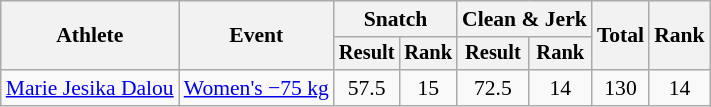<table class="wikitable" style="font-size:90%">
<tr>
<th rowspan="2">Athlete</th>
<th rowspan="2">Event</th>
<th colspan="2">Snatch</th>
<th colspan="2">Clean & Jerk</th>
<th rowspan="2">Total</th>
<th rowspan="2">Rank</th>
</tr>
<tr style="font-size:95%">
<th>Result</th>
<th>Rank</th>
<th>Result</th>
<th>Rank</th>
</tr>
<tr align=center>
<td align=left><a href='#'>Marie Jesika Dalou</a></td>
<td align=left><a href='#'>Women's −75 kg</a></td>
<td>57.5</td>
<td>15</td>
<td>72.5</td>
<td>14</td>
<td>130</td>
<td>14</td>
</tr>
</table>
